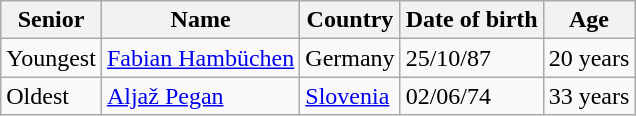<table class="wikitable">
<tr>
<th>Senior</th>
<th>Name</th>
<th>Country</th>
<th>Date of birth</th>
<th>Age</th>
</tr>
<tr>
<td>Youngest</td>
<td><a href='#'>Fabian Hambüchen</a></td>
<td>Germany </td>
<td>25/10/87</td>
<td>20 years</td>
</tr>
<tr>
<td>Oldest</td>
<td><a href='#'>Aljaž Pegan</a></td>
<td><a href='#'>Slovenia</a> </td>
<td>02/06/74</td>
<td>33 years</td>
</tr>
</table>
